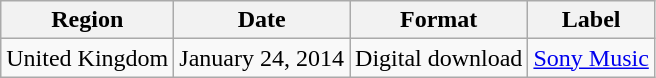<table class=wikitable>
<tr>
<th>Region</th>
<th>Date</th>
<th>Format</th>
<th>Label</th>
</tr>
<tr>
<td>United Kingdom</td>
<td>January 24, 2014</td>
<td>Digital download</td>
<td><a href='#'>Sony Music</a></td>
</tr>
</table>
